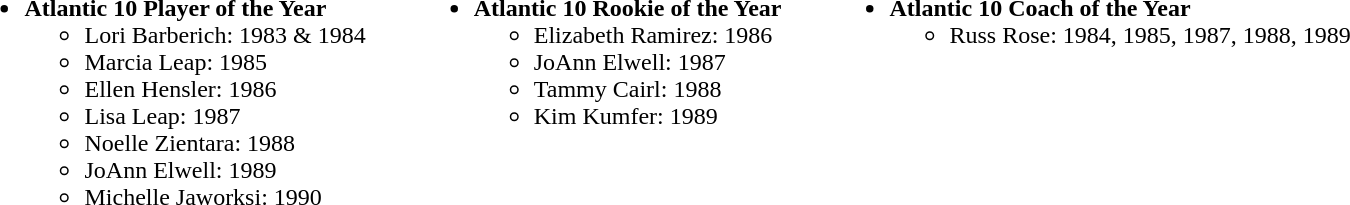<table border="0" cellpadding="15">
<tr>
<td valign="top"><br><ul><li><strong>Atlantic 10 Player of the Year</strong><ul><li>Lori Barberich: 1983 & 1984</li><li>Marcia Leap: 1985</li><li>Ellen Hensler: 1986</li><li>Lisa Leap: 1987</li><li>Noelle Zientara: 1988</li><li>JoAnn Elwell: 1989</li><li>Michelle Jaworksi: 1990</li></ul></li></ul></td>
<td valign="top"><br><ul><li><strong>Atlantic 10 Rookie of the Year</strong><ul><li>Elizabeth Ramirez: 1986</li><li>JoAnn Elwell: 1987</li><li>Tammy Cairl: 1988</li><li>Kim Kumfer: 1989</li></ul></li></ul></td>
<td valign="top"><br><ul><li><strong>Atlantic 10 Coach of the Year</strong><ul><li>Russ Rose: 1984, 1985, 1987, 1988, 1989</li></ul></li></ul></td>
</tr>
</table>
